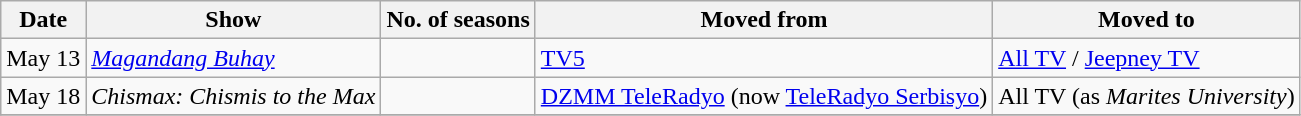<table class="wikitable">
<tr>
<th>Date</th>
<th>Show</th>
<th>No. of seasons</th>
<th>Moved from</th>
<th>Moved to</th>
</tr>
<tr>
<td>May 13</td>
<td><em><a href='#'>Magandang Buhay</a></em></td>
<td></td>
<td><a href='#'>TV5</a></td>
<td><a href='#'>All TV</a> / <a href='#'>Jeepney TV</a></td>
</tr>
<tr>
<td>May 18</td>
<td><em>Chismax: Chismis to the Max</em></td>
<td></td>
<td><a href='#'>DZMM TeleRadyo</a> (now <a href='#'>TeleRadyo Serbisyo</a>)</td>
<td>All TV (as <em>Marites University</em>)</td>
</tr>
<tr>
</tr>
</table>
